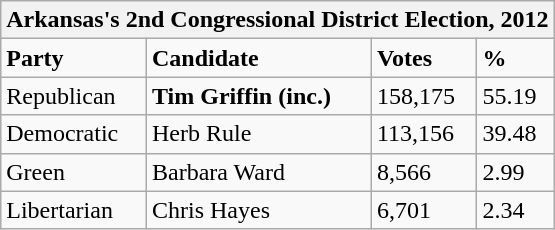<table class="wikitable">
<tr>
<th colspan="4">Arkansas's 2nd Congressional District Election, 2012</th>
</tr>
<tr>
<td><strong>Party</strong></td>
<td><strong>Candidate</strong></td>
<td><strong>Votes</strong></td>
<td><strong>%</strong></td>
</tr>
<tr>
<td>Republican</td>
<td><strong>Tim Griffin (inc.)</strong></td>
<td>158,175</td>
<td>55.19</td>
</tr>
<tr>
<td>Democratic</td>
<td>Herb Rule</td>
<td>113,156</td>
<td>39.48</td>
</tr>
<tr>
<td>Green</td>
<td>Barbara Ward</td>
<td>8,566</td>
<td>2.99</td>
</tr>
<tr>
<td>Libertarian</td>
<td>Chris Hayes</td>
<td>6,701</td>
<td>2.34</td>
</tr>
</table>
